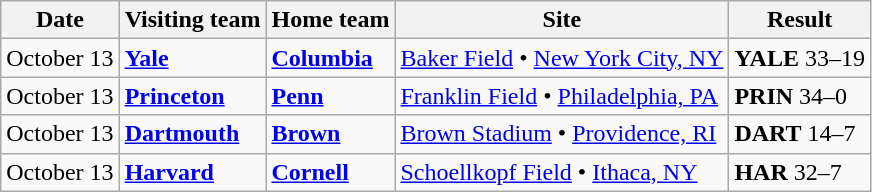<table class="wikitable">
<tr>
<th>Date</th>
<th>Visiting team</th>
<th>Home team</th>
<th>Site</th>
<th>Result</th>
</tr>
<tr>
<td>October 13</td>
<td><strong><a href='#'>Yale</a></strong></td>
<td><strong><a href='#'>Columbia</a></strong></td>
<td><a href='#'>Baker Field</a> • <a href='#'>New York City, NY</a></td>
<td><strong>YALE</strong> 33–19</td>
</tr>
<tr>
<td>October 13</td>
<td><strong><a href='#'>Princeton</a></strong></td>
<td><strong><a href='#'>Penn</a></strong></td>
<td><a href='#'>Franklin Field</a> • <a href='#'>Philadelphia, PA</a></td>
<td><strong>PRIN</strong> 34–0</td>
</tr>
<tr>
<td>October 13</td>
<td><strong><a href='#'>Dartmouth</a></strong></td>
<td><strong><a href='#'>Brown</a></strong></td>
<td><a href='#'>Brown Stadium</a> • <a href='#'>Providence, RI</a></td>
<td><strong>DART</strong> 14–7</td>
</tr>
<tr>
<td>October 13</td>
<td><strong><a href='#'>Harvard</a></strong></td>
<td><strong><a href='#'>Cornell</a></strong></td>
<td><a href='#'>Schoellkopf Field</a> • <a href='#'>Ithaca, NY</a></td>
<td><strong>HAR</strong> 32–7</td>
</tr>
</table>
